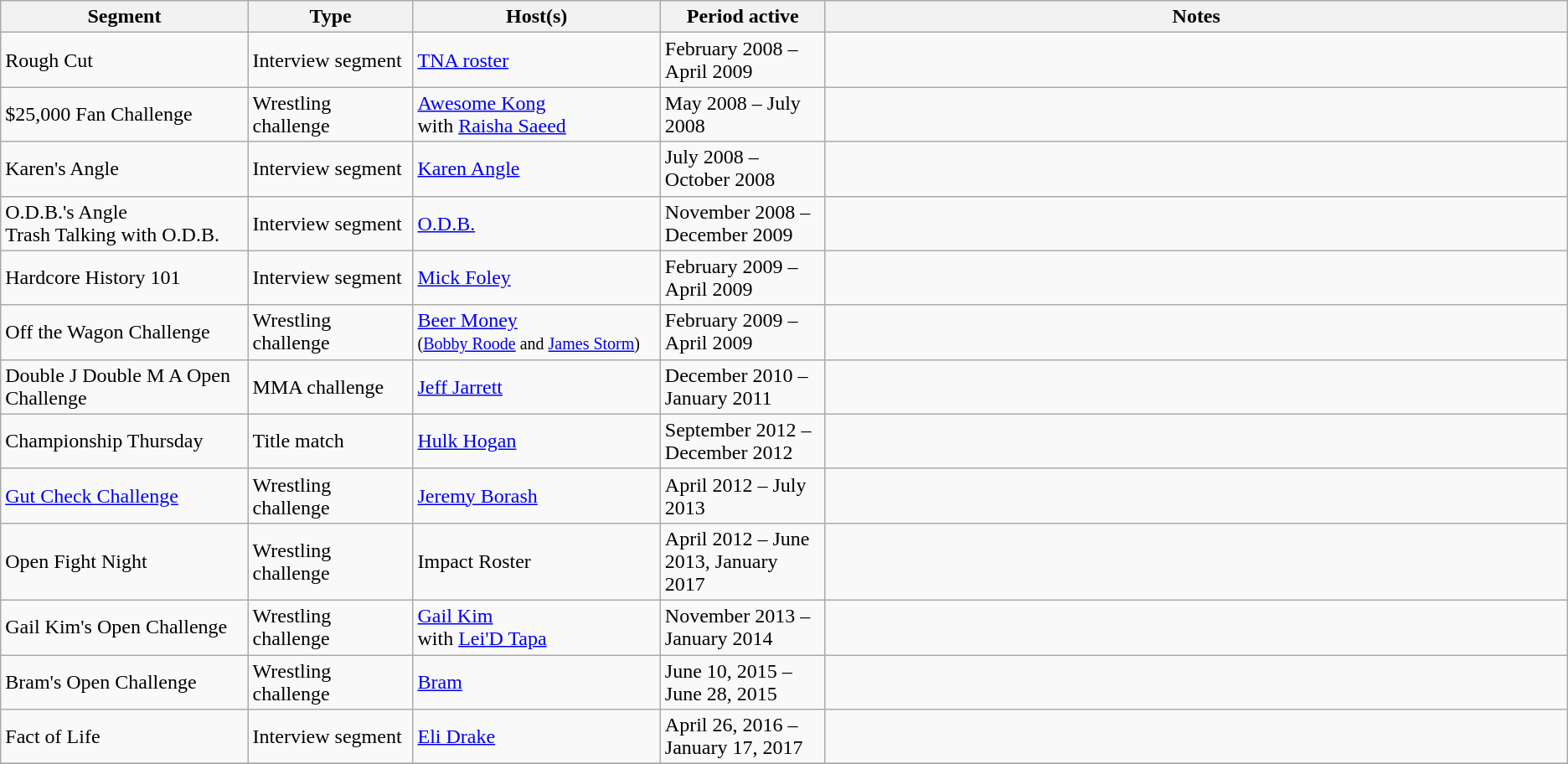<table class="wikitable">
<tr>
<th width=15%>Segment</th>
<th width=10%>Type</th>
<th width=15%>Host(s)</th>
<th width=10%>Period active</th>
<th width=45%>Notes</th>
</tr>
<tr>
<td>Rough Cut</td>
<td>Interview segment</td>
<td><a href='#'>TNA roster</a></td>
<td>February 2008 – April 2009</td>
<td></td>
</tr>
<tr>
<td>$25,000 Fan Challenge</td>
<td>Wrestling challenge</td>
<td><a href='#'>Awesome Kong</a><br>with <a href='#'>Raisha Saeed</a></td>
<td>May 2008 – July 2008</td>
<td></td>
</tr>
<tr>
<td>Karen's Angle</td>
<td>Interview segment</td>
<td><a href='#'>Karen Angle</a></td>
<td>July 2008 – October 2008</td>
<td></td>
</tr>
<tr>
<td>O.D.B.'s Angle<br>Trash Talking with O.D.B.</td>
<td>Interview segment</td>
<td><a href='#'>O.D.B.</a></td>
<td>November 2008 – December 2009</td>
<td></td>
</tr>
<tr>
<td>Hardcore History 101</td>
<td>Interview segment</td>
<td><a href='#'>Mick Foley</a></td>
<td>February 2009 – April 2009</td>
<td></td>
</tr>
<tr>
<td>Off the Wagon Challenge</td>
<td>Wrestling challenge</td>
<td><a href='#'>Beer Money</a><br><small>(<a href='#'>Bobby Roode</a> and <a href='#'>James Storm</a>)</small></td>
<td>February 2009 – April 2009</td>
<td></td>
</tr>
<tr>
<td>Double J Double M A Open Challenge</td>
<td>MMA challenge</td>
<td><a href='#'>Jeff Jarrett</a></td>
<td>December 2010 – January 2011</td>
<td></td>
</tr>
<tr>
<td>Championship Thursday</td>
<td>Title match</td>
<td><a href='#'>Hulk Hogan</a></td>
<td>September 2012 – December 2012</td>
<td></td>
</tr>
<tr>
<td><a href='#'>Gut Check Challenge</a></td>
<td>Wrestling challenge</td>
<td><a href='#'>Jeremy Borash</a></td>
<td>April 2012 – July 2013</td>
<td></td>
</tr>
<tr>
<td>Open Fight Night</td>
<td>Wrestling challenge</td>
<td>Impact Roster</td>
<td>April 2012 – June 2013, January 2017</td>
<td></td>
</tr>
<tr>
<td>Gail Kim's Open Challenge</td>
<td>Wrestling challenge</td>
<td><a href='#'>Gail Kim</a><br>with <a href='#'>Lei'D Tapa</a></td>
<td>November 2013 – January 2014</td>
<td></td>
</tr>
<tr>
<td>Bram's Open Challenge</td>
<td>Wrestling challenge</td>
<td><a href='#'>Bram</a></td>
<td>June 10, 2015 – June 28, 2015</td>
<td></td>
</tr>
<tr>
<td>Fact of Life</td>
<td>Interview segment</td>
<td><a href='#'>Eli Drake</a></td>
<td>April 26, 2016 – January 17, 2017</td>
<td></td>
</tr>
<tr>
</tr>
</table>
